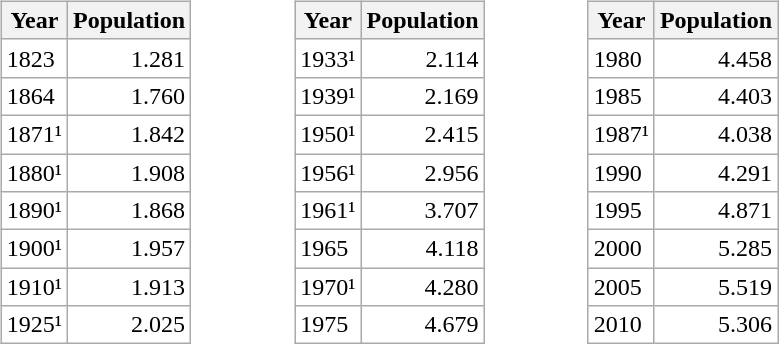<table border="0">
<tr>
<td width="25%" valign="top"><br><table class="wikitable">
<tr>
<th>Year</th>
<th>Population</th>
</tr>
<tr style="background:#ffffff;">
<td>1823</td>
<td align="right">1.281</td>
</tr>
<tr style="background:#ffffff;">
<td>1864</td>
<td align="right">1.760</td>
</tr>
<tr style="background:#ffffff;">
<td>1871¹</td>
<td align="right">1.842</td>
</tr>
<tr style="background:#ffffff;">
<td>1880¹</td>
<td align="right">1.908</td>
</tr>
<tr style="background:#ffffff;">
<td>1890¹</td>
<td align="right">1.868</td>
</tr>
<tr style="background:#ffffff;">
<td>1900¹</td>
<td align="right">1.957</td>
</tr>
<tr style="background:#ffffff;">
<td>1910¹</td>
<td align="right">1.913</td>
</tr>
<tr style="background:#ffffff;">
<td>1925¹</td>
<td align="right">2.025</td>
</tr>
</table>
</td>
<td width="25%" valign="top"><br><table class="wikitable">
<tr>
<th>Year</th>
<th>Population</th>
</tr>
<tr style="background:#ffffff;">
<td>1933¹</td>
<td align="right">2.114</td>
</tr>
<tr style="background:#ffffff;">
<td>1939¹</td>
<td align="right">2.169</td>
</tr>
<tr style="background:#ffffff;">
<td>1950¹</td>
<td align="right">2.415</td>
</tr>
<tr style="background:#ffffff;">
<td>1956¹</td>
<td align="right">2.956</td>
</tr>
<tr style="background:#ffffff;">
<td>1961¹</td>
<td align="right">3.707</td>
</tr>
<tr style="background:#ffffff;">
<td>1965</td>
<td align="right">4.118</td>
</tr>
<tr style="background:#ffffff;">
<td>1970¹</td>
<td align="right">4.280</td>
</tr>
<tr style="background:#ffffff;">
<td>1975</td>
<td align="right">4.679</td>
</tr>
</table>
</td>
<td width="25%" valign="top"><br><table class="wikitable">
<tr>
<th>Year</th>
<th>Population</th>
</tr>
<tr style="background:#ffffff;">
<td>1980</td>
<td align="right">4.458</td>
</tr>
<tr style="background:#ffffff;">
<td>1985</td>
<td align="right">4.403</td>
</tr>
<tr style="background:#ffffff;">
<td>1987¹</td>
<td align="right">4.038</td>
</tr>
<tr style="background:#ffffff;">
<td>1990</td>
<td align="right">4.291</td>
</tr>
<tr style="background:#ffffff;">
<td>1995</td>
<td align="right">4.871</td>
</tr>
<tr style="background:#ffffff;">
<td>2000</td>
<td align="right">5.285</td>
</tr>
<tr style="background:#ffffff;">
<td>2005</td>
<td align="right">5.519</td>
</tr>
<tr style="background:#ffffff;">
<td>2010</td>
<td align="right">5.306</td>
</tr>
</table>
</td>
</tr>
</table>
